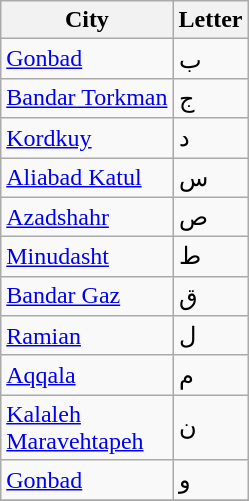<table class="wikitable" border="1">
<tr>
<th>City</th>
<th>Letter</th>
</tr>
<tr>
<td><a href='#'>Gonbad</a></td>
<td>ب</td>
</tr>
<tr>
<td><a href='#'>Bandar Torkman</a></td>
<td>ج</td>
</tr>
<tr>
<td><a href='#'>Kordkuy</a></td>
<td>د</td>
</tr>
<tr>
<td><a href='#'>Aliabad Katul</a></td>
<td>س</td>
</tr>
<tr>
<td><a href='#'>Azadshahr</a></td>
<td>ص</td>
</tr>
<tr>
<td><a href='#'>Minudasht</a></td>
<td>ط</td>
</tr>
<tr>
<td><a href='#'>Bandar Gaz</a></td>
<td>ق</td>
</tr>
<tr>
<td><a href='#'>Ramian</a></td>
<td>ل</td>
</tr>
<tr>
<td><a href='#'>Aqqala</a></td>
<td>م</td>
</tr>
<tr>
<td><a href='#'>Kalaleh</a><br><a href='#'>Maravehtapeh</a></td>
<td>ن</td>
</tr>
<tr>
<td><a href='#'>Gonbad</a></td>
<td>و</td>
</tr>
<tr>
</tr>
</table>
